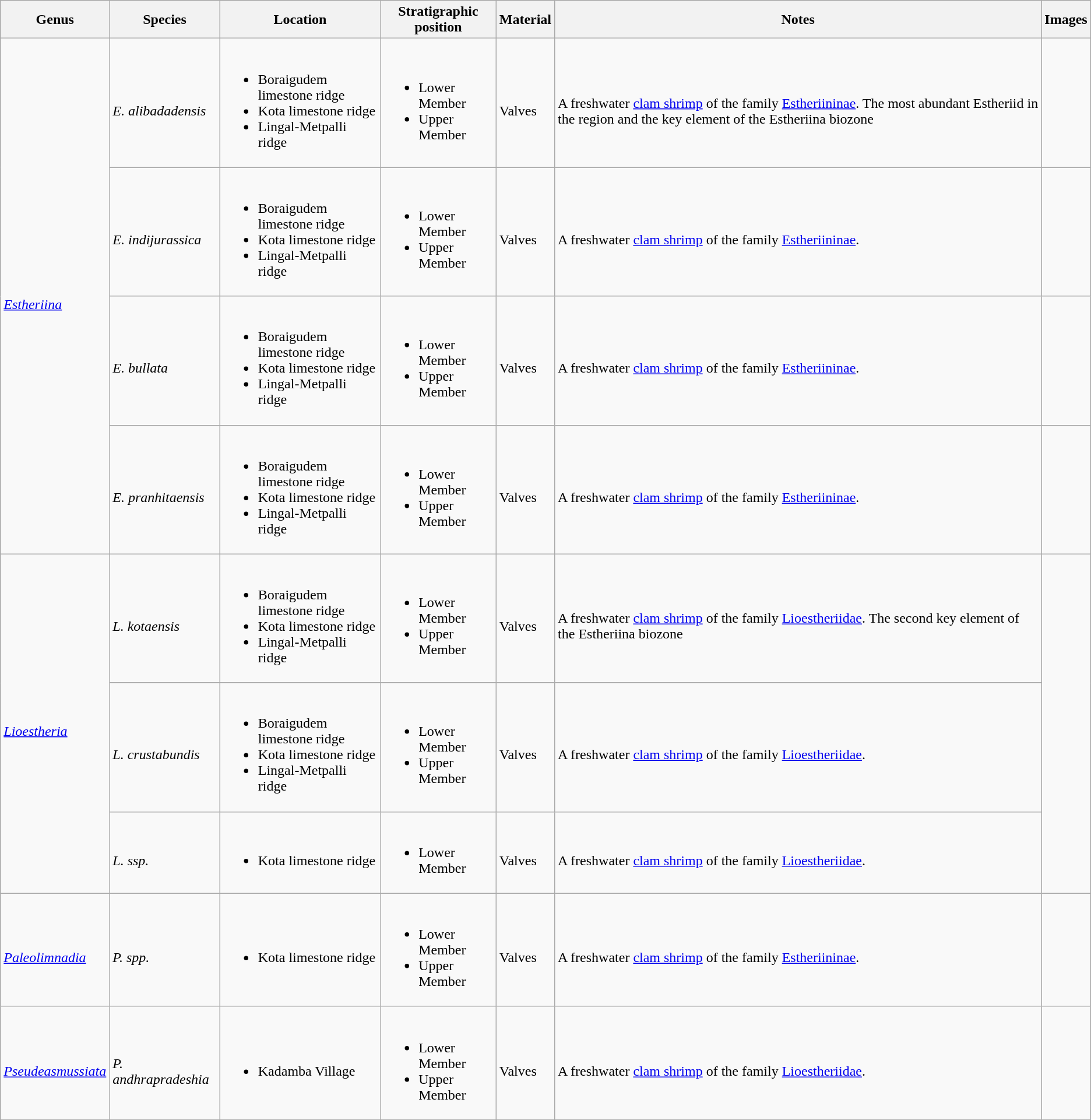<table class="wikitable" align="center">
<tr>
<th>Genus</th>
<th>Species</th>
<th>Location</th>
<th>Stratigraphic position</th>
<th>Material</th>
<th>Notes</th>
<th>Images</th>
</tr>
<tr>
<td rowspan="4"><br><em><a href='#'>Estheriina</a></em></td>
<td><br><em>E. alibadadensis</em></td>
<td><br><ul><li>Boraigudem limestone ridge</li><li>Kota limestone ridge</li><li>Lingal-Metpalli ridge</li></ul></td>
<td><br><ul><li>Lower Member</li><li>Upper Member</li></ul></td>
<td><br>Valves</td>
<td><br>A freshwater <a href='#'>clam shrimp</a> of the family <a href='#'>Estheriininae</a>. The most abundant Estheriid in the region and the key element of the Estheriina biozone</td>
<td></td>
</tr>
<tr>
<td><br><em>E. indijurassica</em></td>
<td><br><ul><li>Boraigudem limestone ridge</li><li>Kota limestone ridge</li><li>Lingal-Metpalli ridge</li></ul></td>
<td><br><ul><li>Lower Member</li><li>Upper Member</li></ul></td>
<td><br>Valves</td>
<td><br>A freshwater <a href='#'>clam shrimp</a> of the family <a href='#'>Estheriininae</a>.</td>
<td></td>
</tr>
<tr>
<td><br><em>E. bullata</em></td>
<td><br><ul><li>Boraigudem limestone ridge</li><li>Kota limestone ridge</li><li>Lingal-Metpalli ridge</li></ul></td>
<td><br><ul><li>Lower Member</li><li>Upper Member</li></ul></td>
<td><br>Valves</td>
<td><br>A freshwater <a href='#'>clam shrimp</a> of the family <a href='#'>Estheriininae</a>.</td>
<td></td>
</tr>
<tr>
<td><br><em>E. pranhitaensis</em></td>
<td><br><ul><li>Boraigudem limestone ridge</li><li>Kota limestone ridge</li><li>Lingal-Metpalli ridge</li></ul></td>
<td><br><ul><li>Lower Member</li><li>Upper Member</li></ul></td>
<td><br>Valves</td>
<td><br>A freshwater <a href='#'>clam shrimp</a> of the family <a href='#'>Estheriininae</a>.</td>
<td></td>
</tr>
<tr>
<td rowspan="3"><br><em><a href='#'>Lioestheria</a></em></td>
<td><br><em>L. kotaensis</em></td>
<td><br><ul><li>Boraigudem limestone ridge</li><li>Kota limestone ridge</li><li>Lingal-Metpalli ridge</li></ul></td>
<td><br><ul><li>Lower Member</li><li>Upper Member</li></ul></td>
<td><br>Valves</td>
<td><br>A freshwater <a href='#'>clam shrimp</a> of the family <a href='#'>Lioestheriidae</a>. The second key element of the Estheriina biozone</td>
<td rowspan="3"><br></td>
</tr>
<tr>
<td><br><em>L. crustabundis</em></td>
<td><br><ul><li>Boraigudem limestone ridge</li><li>Kota limestone ridge</li><li>Lingal-Metpalli ridge</li></ul></td>
<td><br><ul><li>Lower Member</li><li>Upper Member</li></ul></td>
<td><br>Valves</td>
<td><br>A freshwater <a href='#'>clam shrimp</a> of the family <a href='#'>Lioestheriidae</a>.</td>
</tr>
<tr>
<td><br><em>L. ssp.</em></td>
<td><br><ul><li>Kota limestone ridge</li></ul></td>
<td><br><ul><li>Lower Member</li></ul></td>
<td><br>Valves</td>
<td><br>A freshwater <a href='#'>clam shrimp</a> of the family <a href='#'>Lioestheriidae</a>.</td>
</tr>
<tr>
<td><br><em><a href='#'>Paleolimnadia</a></em></td>
<td><br><em>P. spp.</em></td>
<td><br><ul><li>Kota limestone ridge</li></ul></td>
<td><br><ul><li>Lower Member</li><li>Upper Member</li></ul></td>
<td><br>Valves</td>
<td><br>A freshwater <a href='#'>clam shrimp</a> of the family <a href='#'>Estheriininae</a>.</td>
<td></td>
</tr>
<tr>
<td><br><em><a href='#'>Pseudeasmussiata</a></em></td>
<td><br><em>P. andhrapradeshia</em></td>
<td><br><ul><li>Kadamba Village</li></ul></td>
<td><br><ul><li>Lower Member</li><li>Upper Member</li></ul></td>
<td><br>Valves</td>
<td><br>A freshwater <a href='#'>clam shrimp</a> of the family <a href='#'>Lioestheriidae</a>.</td>
<td></td>
</tr>
<tr>
</tr>
</table>
